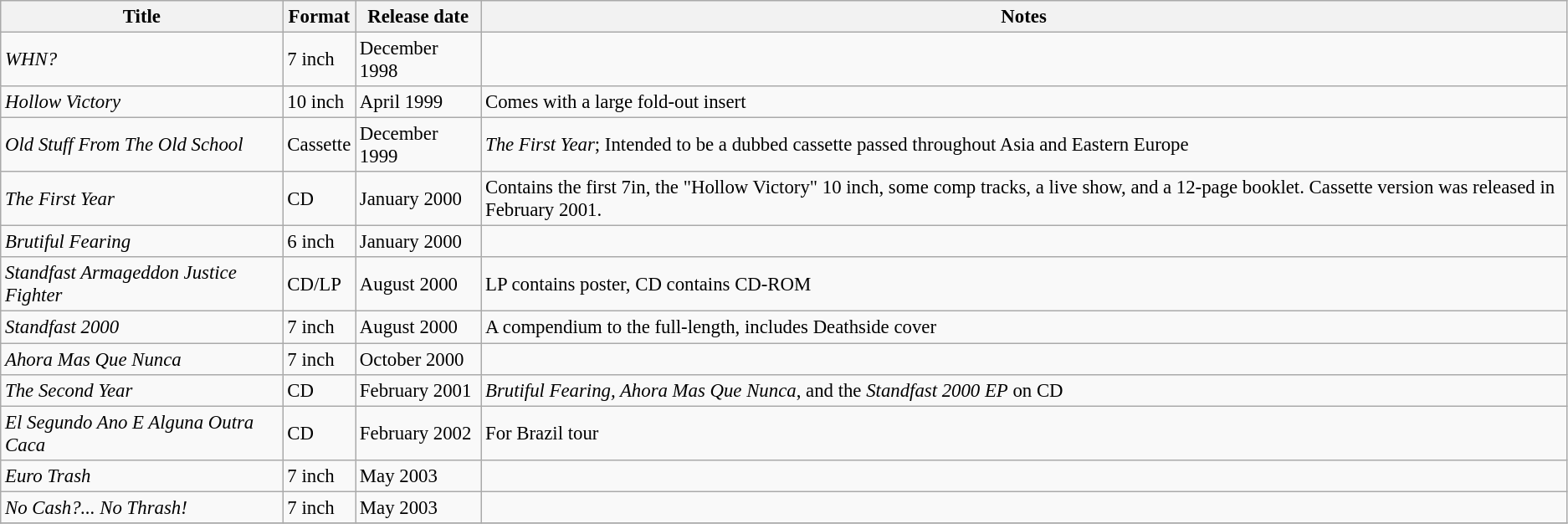<table class="wikitable" style="font-size:95%;">
<tr>
<th>Title</th>
<th>Format</th>
<th>Release date</th>
<th>Notes</th>
</tr>
<tr>
<td><em>WHN?</em></td>
<td>7 inch</td>
<td>December 1998</td>
<td></td>
</tr>
<tr>
<td><em>Hollow Victory</em></td>
<td>10 inch</td>
<td>April 1999</td>
<td>Comes with a large fold-out insert</td>
</tr>
<tr>
<td><em>Old Stuff From The Old School</em></td>
<td>Cassette</td>
<td>December 1999</td>
<td><em>The First Year</em>; Intended to be a dubbed cassette passed throughout Asia and Eastern Europe</td>
</tr>
<tr>
<td><em>The First Year</em></td>
<td>CD</td>
<td>January 2000</td>
<td>Contains the first 7in, the "Hollow Victory" 10 inch, some comp tracks, a live show, and a 12-page booklet. Cassette version was released in February 2001.</td>
</tr>
<tr>
<td><em>Brutiful Fearing</em></td>
<td>6 inch</td>
<td>January 2000</td>
<td></td>
</tr>
<tr>
<td><em>Standfast Armageddon Justice Fighter</em></td>
<td>CD/LP</td>
<td>August 2000</td>
<td>LP contains poster, CD contains CD-ROM</td>
</tr>
<tr>
<td><em>Standfast 2000</em></td>
<td>7 inch</td>
<td>August 2000</td>
<td>A compendium to the full-length, includes Deathside cover</td>
</tr>
<tr>
<td><em>Ahora Mas Que Nunca</em></td>
<td>7 inch</td>
<td>October 2000</td>
<td></td>
</tr>
<tr>
<td><em>The Second Year</em></td>
<td>CD</td>
<td>February 2001</td>
<td><em>Brutiful  Fearing, Ahora Mas Que Nunca</em>, and the <em>Standfast 2000 EP</em> on CD</td>
</tr>
<tr>
<td><em>El Segundo Ano E Alguna Outra Caca</em></td>
<td>CD</td>
<td>February 2002</td>
<td>For Brazil tour</td>
</tr>
<tr>
<td><em>Euro Trash</em></td>
<td>7 inch</td>
<td>May 2003</td>
<td></td>
</tr>
<tr>
<td><em>No Cash?... No Thrash!</em></td>
<td>7 inch</td>
<td>May 2003</td>
<td></td>
</tr>
<tr>
</tr>
</table>
